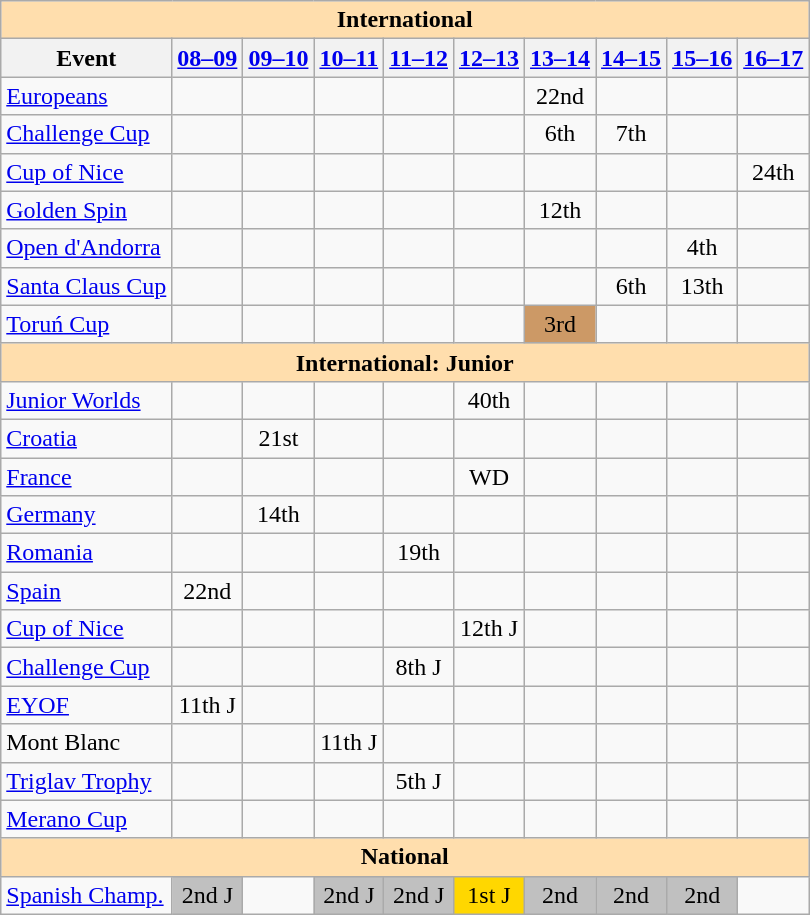<table class="wikitable" style="text-align:center">
<tr>
<th colspan="10" style="background-color: #ffdead; " align="center">International</th>
</tr>
<tr>
<th>Event</th>
<th><a href='#'>08–09</a></th>
<th><a href='#'>09–10</a></th>
<th><a href='#'>10–11</a></th>
<th><a href='#'>11–12</a></th>
<th><a href='#'>12–13</a></th>
<th><a href='#'>13–14</a></th>
<th><a href='#'>14–15</a></th>
<th><a href='#'>15–16</a></th>
<th><a href='#'>16–17</a></th>
</tr>
<tr>
<td align=left><a href='#'>Europeans</a></td>
<td></td>
<td></td>
<td></td>
<td></td>
<td></td>
<td>22nd</td>
<td></td>
<td></td>
<td></td>
</tr>
<tr>
<td align=left><a href='#'>Challenge Cup</a></td>
<td></td>
<td></td>
<td></td>
<td></td>
<td></td>
<td>6th</td>
<td>7th</td>
<td></td>
<td></td>
</tr>
<tr>
<td align=left><a href='#'>Cup of Nice</a></td>
<td></td>
<td></td>
<td></td>
<td></td>
<td></td>
<td></td>
<td></td>
<td></td>
<td>24th</td>
</tr>
<tr>
<td align=left><a href='#'>Golden Spin</a></td>
<td></td>
<td></td>
<td></td>
<td></td>
<td></td>
<td>12th</td>
<td></td>
<td></td>
<td></td>
</tr>
<tr>
<td align=left><a href='#'>Open d'Andorra</a></td>
<td></td>
<td></td>
<td></td>
<td></td>
<td></td>
<td></td>
<td></td>
<td>4th</td>
<td></td>
</tr>
<tr>
<td align=left><a href='#'>Santa Claus Cup</a></td>
<td></td>
<td></td>
<td></td>
<td></td>
<td></td>
<td></td>
<td>6th</td>
<td>13th</td>
<td></td>
</tr>
<tr>
<td align=left><a href='#'>Toruń Cup</a></td>
<td></td>
<td></td>
<td></td>
<td></td>
<td></td>
<td bgcolor=cc9966>3rd</td>
<td></td>
<td></td>
<td></td>
</tr>
<tr>
<th colspan="10" style="background-color: #ffdead; " align="center">International: Junior</th>
</tr>
<tr>
<td align=left><a href='#'>Junior Worlds</a></td>
<td></td>
<td></td>
<td></td>
<td></td>
<td>40th</td>
<td></td>
<td></td>
<td></td>
<td></td>
</tr>
<tr>
<td align=left> <a href='#'>Croatia</a></td>
<td></td>
<td>21st</td>
<td></td>
<td></td>
<td></td>
<td></td>
<td></td>
<td></td>
<td></td>
</tr>
<tr>
<td align=left> <a href='#'>France</a></td>
<td></td>
<td></td>
<td></td>
<td></td>
<td>WD</td>
<td></td>
<td></td>
<td></td>
<td></td>
</tr>
<tr>
<td align=left> <a href='#'>Germany</a></td>
<td></td>
<td>14th</td>
<td></td>
<td></td>
<td></td>
<td></td>
<td></td>
<td></td>
<td></td>
</tr>
<tr>
<td align=left> <a href='#'>Romania</a></td>
<td></td>
<td></td>
<td></td>
<td>19th</td>
<td></td>
<td></td>
<td></td>
<td></td>
<td></td>
</tr>
<tr>
<td align=left> <a href='#'>Spain</a></td>
<td>22nd</td>
<td></td>
<td></td>
<td></td>
<td></td>
<td></td>
<td></td>
<td></td>
<td></td>
</tr>
<tr>
<td align=left><a href='#'>Cup of Nice</a></td>
<td></td>
<td></td>
<td></td>
<td></td>
<td>12th J</td>
<td></td>
<td></td>
<td></td>
<td></td>
</tr>
<tr>
<td align=left><a href='#'>Challenge Cup</a></td>
<td></td>
<td></td>
<td></td>
<td>8th J</td>
<td></td>
<td></td>
<td></td>
<td></td>
<td></td>
</tr>
<tr>
<td align=left><a href='#'>EYOF</a></td>
<td>11th J</td>
<td></td>
<td></td>
<td></td>
<td></td>
<td></td>
<td></td>
<td></td>
<td></td>
</tr>
<tr>
<td align=left>Mont Blanc</td>
<td></td>
<td></td>
<td>11th J</td>
<td></td>
<td></td>
<td></td>
<td></td>
<td></td>
<td></td>
</tr>
<tr>
<td align=left><a href='#'>Triglav Trophy</a></td>
<td></td>
<td></td>
<td></td>
<td>5th J</td>
<td></td>
<td></td>
<td></td>
<td></td>
<td></td>
</tr>
<tr>
<td align=left><a href='#'>Merano Cup</a></td>
<td></td>
<td></td>
<td></td>
<td></td>
<td></td>
<td></td>
<td></td>
<td></td>
<td></td>
</tr>
<tr>
<th colspan="10" style="background-color: #ffdead; " align="center">National</th>
</tr>
<tr>
<td align=left><a href='#'>Spanish Champ.</a></td>
<td bgcolor="silver">2nd J</td>
<td></td>
<td bgcolor=silver>2nd J</td>
<td bgcolor=silver>2nd J</td>
<td bgcolor=gold>1st J</td>
<td bgcolor=silver>2nd</td>
<td bgcolor=silver>2nd</td>
<td bgcolor=silver>2nd</td>
<td></td>
</tr>
</table>
